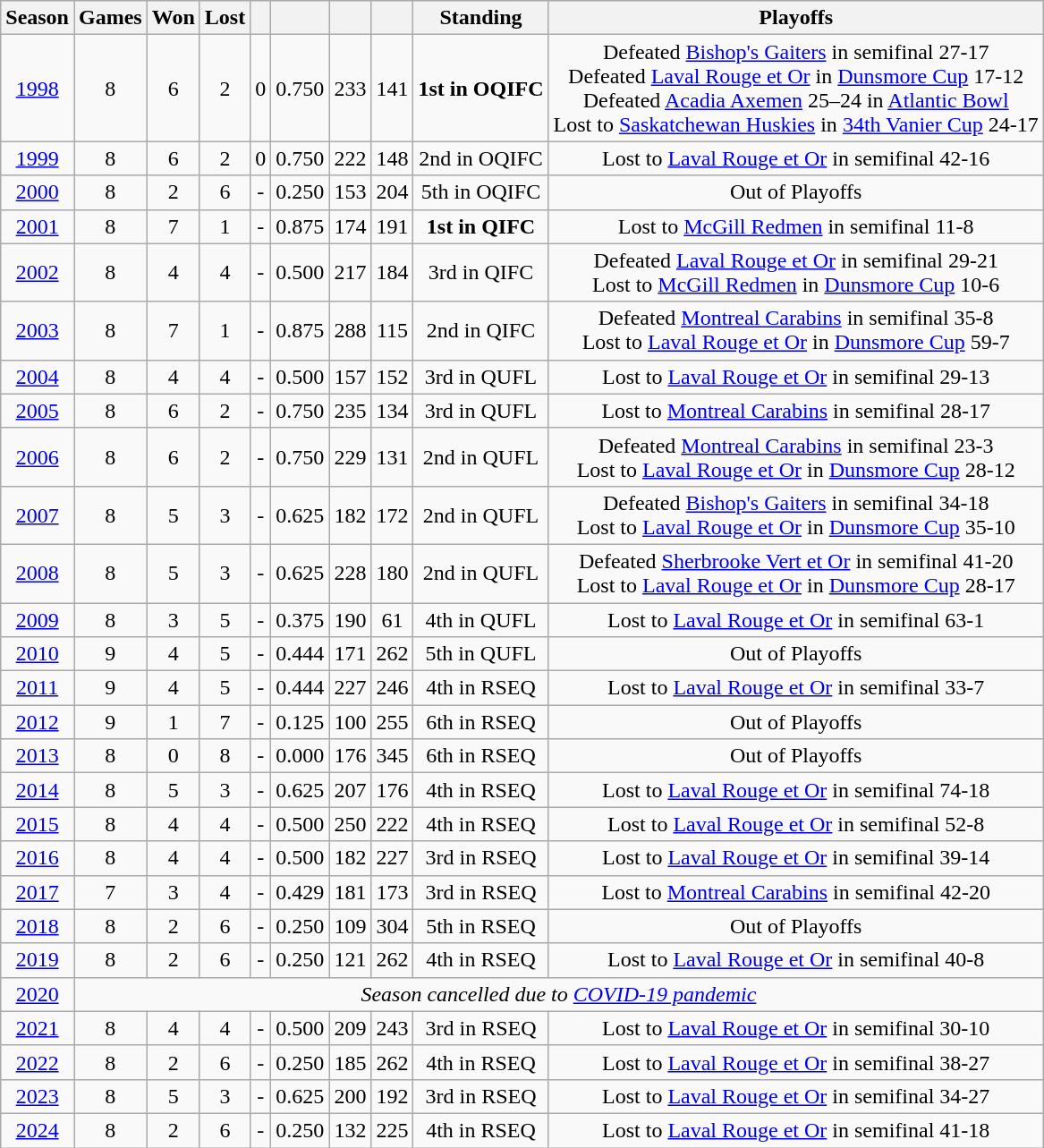<table class="wikitable" style="text-align:center">
<tr>
<th>Season</th>
<th>Games</th>
<th>Won</th>
<th>Lost</th>
<th></th>
<th></th>
<th></th>
<th></th>
<th>Standing</th>
<th>Playoffs</th>
</tr>
<tr>
<td><a href='#'>1998</a></td>
<td>8</td>
<td>6</td>
<td>2</td>
<td>0</td>
<td>0.750</td>
<td>233</td>
<td>141</td>
<td><strong>1st in OQIFC</strong></td>
<td>Defeated <a href='#'>Bishop's Gaiters</a> in semifinal 27-17<br>Defeated <a href='#'>Laval Rouge et Or</a> in <a href='#'>Dunsmore Cup</a> 17-12<br>Defeated <a href='#'>Acadia Axemen</a> 25–24 in <a href='#'>Atlantic Bowl</a><br>Lost to <a href='#'>Saskatchewan Huskies</a> in <a href='#'>34th Vanier Cup</a> 24-17</td>
</tr>
<tr>
<td><a href='#'>1999</a></td>
<td>8</td>
<td>6</td>
<td>2</td>
<td>0</td>
<td>0.750</td>
<td>222</td>
<td>148</td>
<td>2nd in OQIFC</td>
<td>Lost to <a href='#'>Laval Rouge et Or</a> in semifinal 42-16</td>
</tr>
<tr>
<td><a href='#'>2000</a></td>
<td>8</td>
<td>2</td>
<td>6</td>
<td>-</td>
<td>0.250</td>
<td>153</td>
<td>204</td>
<td>5th in OQIFC</td>
<td>Out of Playoffs</td>
</tr>
<tr>
<td><a href='#'>2001</a></td>
<td>8</td>
<td>7</td>
<td>1</td>
<td>-</td>
<td>0.875</td>
<td>174</td>
<td>191</td>
<td><strong>1st in QIFC</strong></td>
<td>Lost to <a href='#'>McGill Redmen</a> in semifinal 11-8</td>
</tr>
<tr>
<td><a href='#'>2002</a></td>
<td>8</td>
<td>4</td>
<td>4</td>
<td>-</td>
<td>0.500</td>
<td>217</td>
<td>184</td>
<td>3rd in QIFC</td>
<td>Defeated <a href='#'>Laval Rouge et Or</a> in semifinal 29-21<br>Lost to <a href='#'>McGill Redmen</a> in <a href='#'>Dunsmore Cup</a> 10-6</td>
</tr>
<tr>
<td><a href='#'>2003</a></td>
<td>8</td>
<td>7</td>
<td>1</td>
<td>-</td>
<td>0.875</td>
<td>288</td>
<td>115</td>
<td>2nd in QIFC</td>
<td>Defeated <a href='#'>Montreal Carabins</a> in semifinal 35-8<br>Lost to <a href='#'>Laval Rouge et Or</a> in <a href='#'>Dunsmore Cup</a> 59-7</td>
</tr>
<tr>
<td><a href='#'>2004</a></td>
<td>8</td>
<td>4</td>
<td>4</td>
<td>-</td>
<td>0.500</td>
<td>157</td>
<td>152</td>
<td>3rd in QUFL</td>
<td>Lost to <a href='#'>Laval Rouge et Or</a> in semifinal 29-13</td>
</tr>
<tr>
<td><a href='#'>2005</a></td>
<td>8</td>
<td>6</td>
<td>2</td>
<td>-</td>
<td>0.750</td>
<td>235</td>
<td>134</td>
<td>3rd in QUFL</td>
<td>Lost to <a href='#'>Montreal Carabins</a> in semifinal 28-17</td>
</tr>
<tr>
<td><a href='#'>2006</a></td>
<td>8</td>
<td>6</td>
<td>2</td>
<td>-</td>
<td>0.750</td>
<td>229</td>
<td>131</td>
<td>2nd in QUFL</td>
<td>Defeated <a href='#'>Montreal Carabins</a> in semifinal 23-3<br>Lost to <a href='#'>Laval Rouge et Or</a> in <a href='#'>Dunsmore Cup</a> 28-12</td>
</tr>
<tr>
<td><a href='#'>2007</a></td>
<td>8</td>
<td>5</td>
<td>3</td>
<td>-</td>
<td>0.625</td>
<td>182</td>
<td>172</td>
<td>2nd in QUFL</td>
<td>Defeated <a href='#'>Bishop's Gaiters</a> in semifinal 34-18<br>Lost to <a href='#'>Laval Rouge et Or</a> in <a href='#'>Dunsmore Cup</a> 35-10</td>
</tr>
<tr>
<td><a href='#'>2008</a></td>
<td>8</td>
<td>5</td>
<td>3</td>
<td>-</td>
<td>0.625</td>
<td>228</td>
<td>180</td>
<td>2nd in QUFL</td>
<td>Defeated <a href='#'>Sherbrooke Vert et Or</a> in semifinal 41-20<br>Lost to <a href='#'>Laval Rouge et Or</a> in <a href='#'>Dunsmore Cup</a> 28-17</td>
</tr>
<tr>
<td><a href='#'>2009</a></td>
<td>8</td>
<td>3</td>
<td>5</td>
<td>-</td>
<td>0.375</td>
<td>190</td>
<td>61</td>
<td>4th in QUFL</td>
<td>Lost to <a href='#'>Laval Rouge et Or</a> in semifinal 63-1</td>
</tr>
<tr>
<td><a href='#'>2010</a></td>
<td>9</td>
<td>4</td>
<td>5</td>
<td>-</td>
<td>0.444</td>
<td>171</td>
<td>262</td>
<td>5th in QUFL</td>
<td>Out of Playoffs</td>
</tr>
<tr>
<td><a href='#'>2011</a></td>
<td>9</td>
<td>4</td>
<td>5</td>
<td>-</td>
<td>0.444</td>
<td>227</td>
<td>246</td>
<td>4th in RSEQ</td>
<td>Lost to <a href='#'>Laval Rouge et Or</a> in semifinal 33-7</td>
</tr>
<tr>
<td><a href='#'>2012</a></td>
<td>9</td>
<td>1</td>
<td>7</td>
<td>-</td>
<td>0.125</td>
<td>100</td>
<td>255</td>
<td>6th in RSEQ</td>
<td>Out of Playoffs</td>
</tr>
<tr>
<td><a href='#'>2013</a></td>
<td>8</td>
<td>0</td>
<td>8</td>
<td>-</td>
<td>0.000</td>
<td>176</td>
<td>345</td>
<td>6th in RSEQ</td>
<td>Out of Playoffs</td>
</tr>
<tr>
<td><a href='#'>2014</a></td>
<td>8</td>
<td>5</td>
<td>3</td>
<td>-</td>
<td>0.625</td>
<td>207</td>
<td>176</td>
<td>4th in RSEQ</td>
<td>Lost to <a href='#'>Laval Rouge et Or</a> in semifinal 74-18</td>
</tr>
<tr>
<td><a href='#'>2015</a></td>
<td>8</td>
<td>4</td>
<td>4</td>
<td>-</td>
<td>0.500</td>
<td>250</td>
<td>222</td>
<td>4th in RSEQ</td>
<td>Lost to <a href='#'>Laval Rouge et Or</a> in semifinal 52-8</td>
</tr>
<tr>
<td><a href='#'>2016</a></td>
<td>8</td>
<td>4</td>
<td>4</td>
<td>-</td>
<td>0.500</td>
<td>182</td>
<td>227</td>
<td>3rd in RSEQ</td>
<td>Lost to <a href='#'>Laval Rouge et Or</a> in semifinal 39-14</td>
</tr>
<tr>
<td><a href='#'>2017</a></td>
<td>7</td>
<td>3</td>
<td>4</td>
<td>-</td>
<td>0.429</td>
<td>181</td>
<td>173</td>
<td>3rd in RSEQ</td>
<td>Lost to <a href='#'>Montreal Carabins</a> in semifinal 42-20</td>
</tr>
<tr>
<td><a href='#'>2018</a></td>
<td>8</td>
<td>2</td>
<td>6</td>
<td>-</td>
<td>0.250</td>
<td>109</td>
<td>304</td>
<td>5th in RSEQ</td>
<td>Out of Playoffs</td>
</tr>
<tr>
<td><a href='#'>2019</a></td>
<td>8</td>
<td>2</td>
<td>6</td>
<td>-</td>
<td>0.250</td>
<td>121</td>
<td>262</td>
<td>4th in RSEQ</td>
<td>Lost to <a href='#'>Laval Rouge et Or</a> in semifinal 40-8</td>
</tr>
<tr>
<td><a href='#'>2020</a></td>
<td align="center" colSpan="9"><em>Season cancelled due to <a href='#'>COVID-19 pandemic</a></em></td>
</tr>
<tr>
<td><a href='#'>2021</a></td>
<td>8</td>
<td>4</td>
<td>4</td>
<td>-</td>
<td>0.500</td>
<td>209</td>
<td>243</td>
<td>3rd in RSEQ</td>
<td>Lost to <a href='#'>Laval Rouge et Or</a> in semifinal 30-10</td>
</tr>
<tr>
<td><a href='#'>2022</a></td>
<td>8</td>
<td>2</td>
<td>6</td>
<td>-</td>
<td>0.250</td>
<td>185</td>
<td>262</td>
<td>4th in RSEQ</td>
<td>Lost to <a href='#'>Laval Rouge et Or</a> in semifinal 38-27</td>
</tr>
<tr>
<td><a href='#'>2023</a></td>
<td>8</td>
<td>5</td>
<td>3</td>
<td>-</td>
<td>0.625</td>
<td>200</td>
<td>192</td>
<td>3rd in RSEQ</td>
<td>Lost to <a href='#'>Laval Rouge et Or</a> in semifinal 34-27 </td>
</tr>
<tr>
<td><a href='#'>2024</a></td>
<td>8</td>
<td>2</td>
<td>6</td>
<td>-</td>
<td>0.250</td>
<td>132</td>
<td>225</td>
<td>4th in RSEQ</td>
<td>Lost to <a href='#'>Laval Rouge et Or</a> in semifinal 41-18</td>
</tr>
</table>
